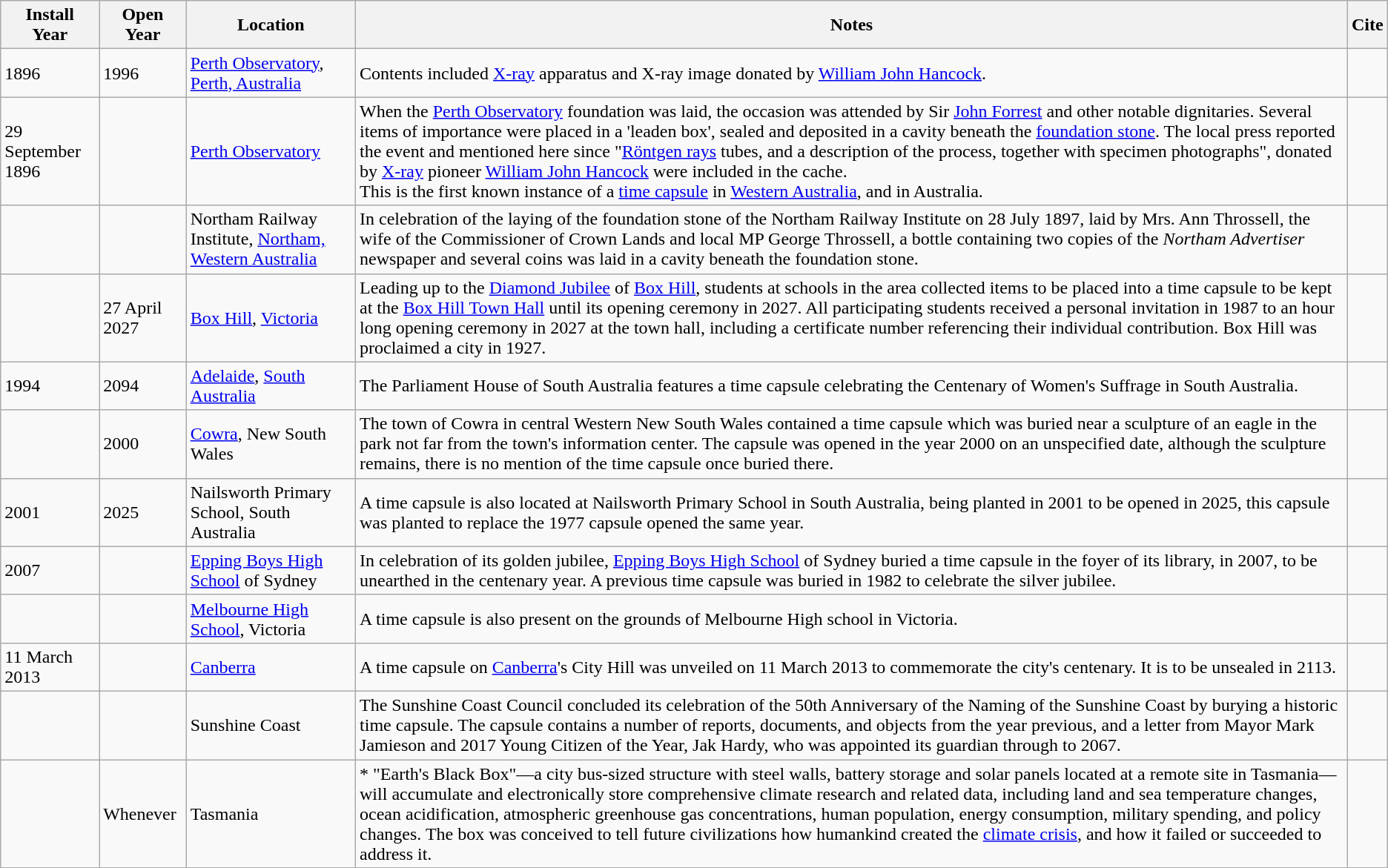<table class="wikitable sortable">
<tr>
<th>Install<br>Year</th>
<th>Open<br>Year</th>
<th>Location</th>
<th class=unsortable>Notes</th>
<th class=unsortable>Cite</th>
</tr>
<tr>
<td>1896</td>
<td>1996</td>
<td><a href='#'>Perth Observatory</a>, <a href='#'>Perth, Australia</a></td>
<td>Contents included <a href='#'>X-ray</a> apparatus and X-ray image donated by <a href='#'>William John Hancock</a>.</td>
<td></td>
</tr>
<tr>
<td>29 September 1896</td>
<td></td>
<td><a href='#'>Perth Observatory</a></td>
<td>When the <a href='#'>Perth Observatory</a> foundation was laid, the occasion was attended by Sir <a href='#'>John Forrest</a> and other notable dignitaries. Several items of importance were placed in a 'leaden box', sealed and deposited in a cavity beneath the <a href='#'>foundation stone</a>. The local press reported the event and mentioned here since "<a href='#'>Röntgen rays</a> tubes, and a description of the process, together with specimen photographs", donated by <a href='#'>X-ray</a> pioneer <a href='#'>William John Hancock</a> were included in the cache.<br>This is the first known instance of a <a href='#'>time capsule</a> in <a href='#'>Western Australia</a>, and in Australia.</td>
<td></td>
</tr>
<tr>
<td></td>
<td></td>
<td>Northam Railway Institute, <a href='#'>Northam, Western Australia</a></td>
<td>In celebration of the laying of the foundation stone of the Northam Railway Institute on 28 July 1897, laid by Mrs. Ann Throssell, the wife of the Commissioner of Crown Lands and local MP George Throssell, a bottle containing two copies of the <em>Northam Advertiser</em> newspaper and several coins was laid in a cavity beneath the foundation stone.</td>
<td></td>
</tr>
<tr>
<td></td>
<td>27 April 2027</td>
<td><a href='#'>Box Hill</a>, <a href='#'>Victoria</a></td>
<td>Leading up to the <a href='#'>Diamond Jubilee</a> of <a href='#'>Box Hill</a>, students at schools in the area collected items to be placed into a time capsule to be kept at the <a href='#'>Box Hill Town Hall</a> until its opening ceremony in 2027. All participating students received a personal invitation in 1987 to an hour long opening ceremony in 2027 at the town hall, including a certificate number referencing their individual contribution. Box Hill was proclaimed a city in 1927.</td>
<td></td>
</tr>
<tr>
<td>1994</td>
<td>2094</td>
<td><a href='#'>Adelaide</a>, <a href='#'>South Australia</a></td>
<td>The Parliament House of South Australia features a time capsule celebrating the Centenary of Women's Suffrage in South Australia.</td>
<td></td>
</tr>
<tr>
<td></td>
<td>2000</td>
<td><a href='#'>Cowra</a>, New South Wales</td>
<td>The town of Cowra in central Western New South Wales contained a time capsule which was buried near a sculpture of an eagle in the park not far from the town's information center. The capsule was opened in the year 2000 on an unspecified date, although the sculpture remains, there is no mention of the time capsule once buried there.</td>
<td></td>
</tr>
<tr>
<td>2001</td>
<td>2025</td>
<td>Nailsworth Primary School, South Australia</td>
<td>A time capsule is also located at Nailsworth Primary School in South Australia, being planted in 2001 to be opened in 2025, this capsule was planted to replace the 1977 capsule opened the same year.</td>
<td></td>
</tr>
<tr>
<td>2007</td>
<td></td>
<td><a href='#'>Epping Boys High School</a> of Sydney</td>
<td>In celebration of its golden jubilee, <a href='#'>Epping Boys High School</a> of Sydney buried a time capsule in the foyer of its library, in 2007, to be unearthed in the centenary year. A previous time capsule was buried in 1982 to celebrate the silver jubilee.</td>
<td></td>
</tr>
<tr>
<td></td>
<td></td>
<td><a href='#'>Melbourne High School</a>, Victoria</td>
<td>A time capsule is also present on the grounds of Melbourne High school in Victoria.</td>
<td></td>
</tr>
<tr>
<td>11 March 2013</td>
<td></td>
<td><a href='#'>Canberra</a></td>
<td>A time capsule on <a href='#'>Canberra</a>'s City Hill was unveiled on 11 March 2013 to commemorate the city's centenary. It is to be unsealed in 2113.</td>
<td></td>
</tr>
<tr>
<td></td>
<td></td>
<td>Sunshine Coast</td>
<td>The Sunshine Coast Council concluded its celebration of the 50th Anniversary of the Naming of the Sunshine Coast by burying a historic time capsule. The capsule contains a number of reports, documents, and objects from the year previous, and a letter from Mayor Mark Jamieson and 2017 Young Citizen of the Year, Jak Hardy, who was appointed its guardian through to 2067.</td>
<td></td>
</tr>
<tr>
<td></td>
<td>Whenever</td>
<td>Tasmania</td>
<td>* "Earth's Black Box"—a city bus-sized structure with steel walls, battery storage and solar panels located at a remote site in Tasmania—will accumulate and electronically store comprehensive climate research and related data, including land and sea temperature changes, ocean acidification, atmospheric greenhouse gas concentrations, human population, energy consumption, military spending, and policy changes. The box was conceived to tell future civilizations how humankind created the <a href='#'>climate crisis</a>, and how it failed or succeeded to address it.</td>
</tr>
</table>
